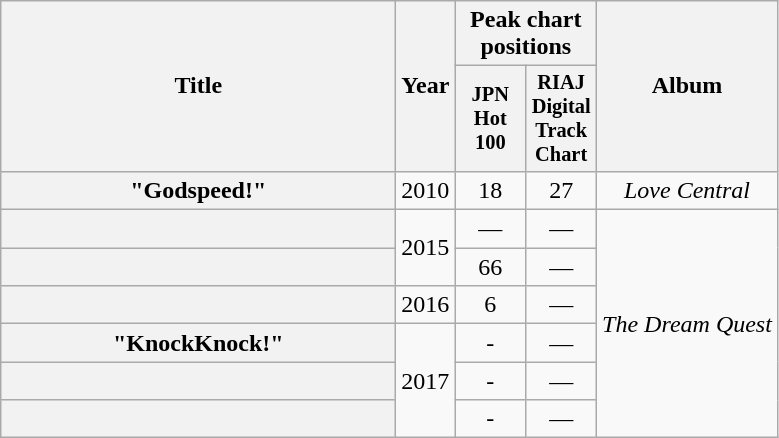<table class="wikitable plainrowheaders" style="text-align:center;">
<tr>
<th scope="col" rowspan="2" style="width:16em;">Title</th>
<th scope="col" rowspan="2">Year</th>
<th scope="col" colspan="2">Peak chart positions</th>
<th scope="col" rowspan="2">Album</th>
</tr>
<tr>
<th style="width:3em;font-size:85%">JPN Hot 100<br></th>
<th style="width:3em;font-size:85%">RIAJ Digital<br>Track<br>Chart<br></th>
</tr>
<tr>
<th scope="row">"Godspeed!"</th>
<td>2010</td>
<td>18</td>
<td>27</td>
<td><em>Love Central</em></td>
</tr>
<tr>
<th scope="row"></th>
<td rowspan="2">2015</td>
<td>—</td>
<td>—</td>
<td rowspan=6><em>The Dream Quest</em></td>
</tr>
<tr>
<th scope="row"></th>
<td>66</td>
<td>—</td>
</tr>
<tr>
<th scope="row"></th>
<td>2016</td>
<td>6</td>
<td>—</td>
</tr>
<tr>
<th scope="row">"KnockKnock!"</th>
<td rowspan=3>2017</td>
<td>-</td>
<td>—</td>
</tr>
<tr>
<th scope="row"></th>
<td>-</td>
<td>—</td>
</tr>
<tr>
<th scope="row"></th>
<td>-</td>
<td>—</td>
</tr>
</table>
